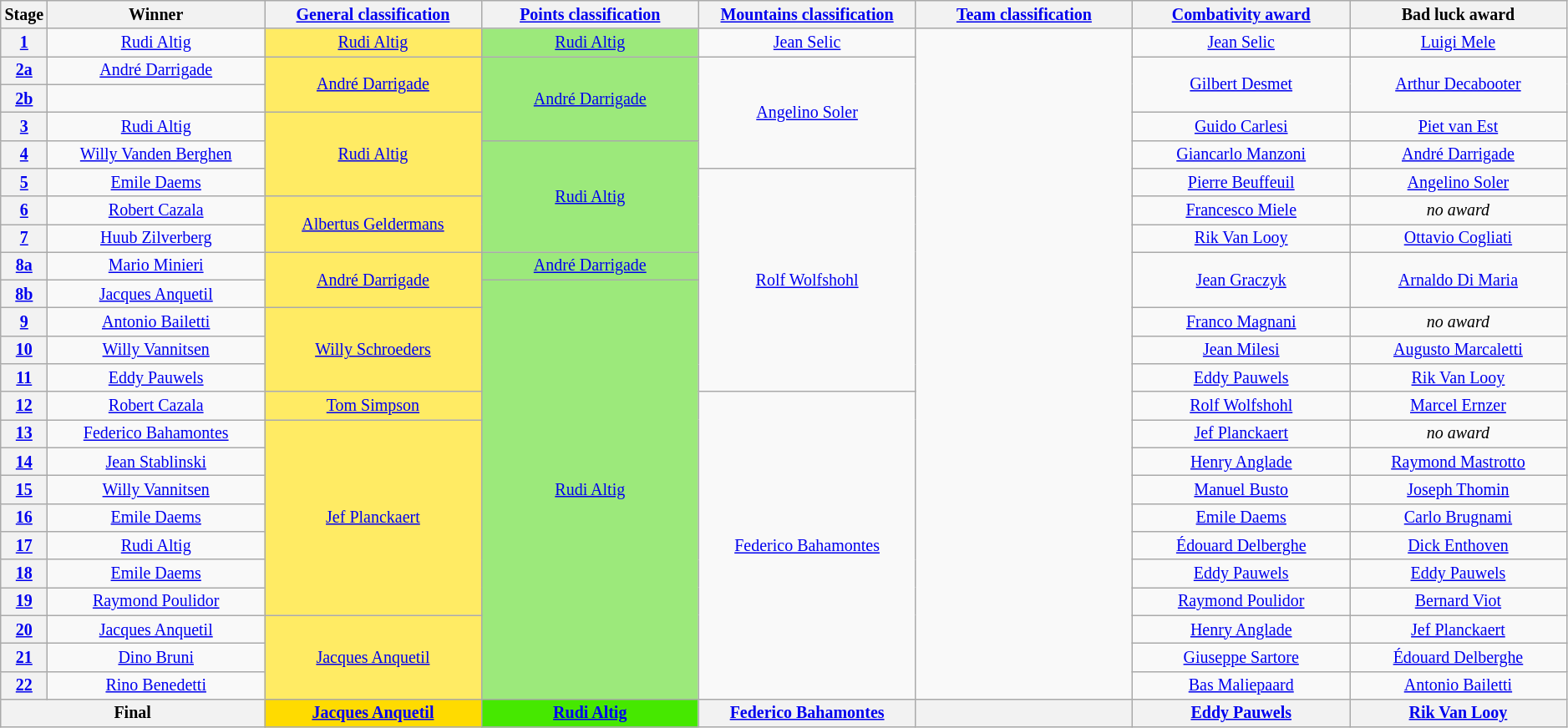<table class="wikitable" style="text-align:center; font-size:smaller; clear:both;">
<tr>
<th scope="col" style="width:1%;">Stage</th>
<th scope="col" style="width:14%;">Winner</th>
<th scope="col" style="width:14%;"><a href='#'>General classification</a><br></th>
<th scope="col" style="width:14%;"><a href='#'>Points classification</a><br></th>
<th scope="col" style="width:14%;"><a href='#'>Mountains classification</a></th>
<th scope="col" style="width:14%;"><a href='#'>Team classification</a></th>
<th scope="col" style="width:14%;"><a href='#'>Combativity award</a></th>
<th scope="col" style="width:14%;">Bad luck award</th>
</tr>
<tr>
<th scope="row"><a href='#'>1</a></th>
<td><a href='#'>Rudi Altig</a></td>
<td style="background:#FFEB64;"><a href='#'>Rudi Altig</a></td>
<td style="background:#9CE97B;"><a href='#'>Rudi Altig</a></td>
<td><a href='#'>Jean Selic</a></td>
<td rowspan="24"></td>
<td><a href='#'>Jean Selic</a></td>
<td><a href='#'>Luigi Mele</a></td>
</tr>
<tr>
<th scope="row"><a href='#'>2a</a></th>
<td><a href='#'>André Darrigade</a></td>
<td style="background:#FFEB64;" rowspan="2"><a href='#'>André Darrigade</a></td>
<td style="background:#9CE97B;" rowspan="3"><a href='#'>André Darrigade</a></td>
<td rowspan="4"><a href='#'>Angelino Soler</a></td>
<td rowspan="2"><a href='#'>Gilbert Desmet</a></td>
<td rowspan="2"><a href='#'>Arthur Decabooter</a></td>
</tr>
<tr>
<th scope="row"><a href='#'>2b</a></th>
<td></td>
</tr>
<tr>
<th scope="row"><a href='#'>3</a></th>
<td><a href='#'>Rudi Altig</a></td>
<td style="background:#FFEB64;" rowspan="3"><a href='#'>Rudi Altig</a></td>
<td><a href='#'>Guido Carlesi</a></td>
<td><a href='#'>Piet van Est</a></td>
</tr>
<tr>
<th scope="row"><a href='#'>4</a></th>
<td><a href='#'>Willy Vanden Berghen</a></td>
<td style="background:#9CE97B;" rowspan="4"><a href='#'>Rudi Altig</a></td>
<td><a href='#'>Giancarlo Manzoni</a></td>
<td><a href='#'>André Darrigade</a></td>
</tr>
<tr>
<th scope="row"><a href='#'>5</a></th>
<td><a href='#'>Emile Daems</a></td>
<td rowspan="8"><a href='#'>Rolf Wolfshohl</a></td>
<td><a href='#'>Pierre Beuffeuil</a></td>
<td><a href='#'>Angelino Soler</a></td>
</tr>
<tr>
<th scope="row"><a href='#'>6</a></th>
<td><a href='#'>Robert Cazala</a></td>
<td style="background:#FFEB64;" rowspan="2"><a href='#'>Albertus Geldermans</a></td>
<td><a href='#'>Francesco Miele</a></td>
<td><em>no award</em></td>
</tr>
<tr>
<th scope="row"><a href='#'>7</a></th>
<td><a href='#'>Huub Zilverberg</a></td>
<td><a href='#'>Rik Van Looy</a></td>
<td><a href='#'>Ottavio Cogliati</a></td>
</tr>
<tr>
<th scope="row"><a href='#'>8a</a></th>
<td><a href='#'>Mario Minieri</a></td>
<td style="background:#FFEB64;" rowspan="2"><a href='#'>André Darrigade</a></td>
<td style="background:#9CE97B;"><a href='#'>André Darrigade</a></td>
<td rowspan="2"><a href='#'>Jean Graczyk</a></td>
<td rowspan="2"><a href='#'>Arnaldo Di Maria</a></td>
</tr>
<tr>
<th scope="row"><a href='#'>8b</a></th>
<td><a href='#'>Jacques Anquetil</a></td>
<td style="background:#9CE97B;" rowspan="15"><a href='#'>Rudi Altig</a></td>
</tr>
<tr>
<th scope="row"><a href='#'>9</a></th>
<td><a href='#'>Antonio Bailetti</a></td>
<td style="background:#FFEB64;" rowspan="3"><a href='#'>Willy Schroeders</a></td>
<td><a href='#'>Franco Magnani</a></td>
<td><em>no award</em></td>
</tr>
<tr>
<th scope="row"><a href='#'>10</a></th>
<td><a href='#'>Willy Vannitsen</a></td>
<td><a href='#'>Jean Milesi</a></td>
<td><a href='#'>Augusto Marcaletti</a></td>
</tr>
<tr>
<th scope="row"><a href='#'>11</a></th>
<td><a href='#'>Eddy Pauwels</a></td>
<td><a href='#'>Eddy Pauwels</a></td>
<td><a href='#'>Rik Van Looy</a></td>
</tr>
<tr>
<th scope="row"><a href='#'>12</a></th>
<td><a href='#'>Robert Cazala</a></td>
<td style="background:#FFEB64;"><a href='#'>Tom Simpson</a></td>
<td rowspan="11"><a href='#'>Federico Bahamontes</a></td>
<td><a href='#'>Rolf Wolfshohl</a></td>
<td><a href='#'>Marcel Ernzer</a></td>
</tr>
<tr>
<th scope="row"><a href='#'>13</a></th>
<td><a href='#'>Federico Bahamontes</a></td>
<td style="background:#FFEB64;" rowspan="7"><a href='#'>Jef Planckaert</a></td>
<td><a href='#'>Jef Planckaert</a></td>
<td><em>no award</em></td>
</tr>
<tr>
<th scope="row"><a href='#'>14</a></th>
<td><a href='#'>Jean Stablinski</a></td>
<td><a href='#'>Henry Anglade</a></td>
<td><a href='#'>Raymond Mastrotto</a></td>
</tr>
<tr>
<th scope="row"><a href='#'>15</a></th>
<td><a href='#'>Willy Vannitsen</a></td>
<td><a href='#'>Manuel Busto</a></td>
<td><a href='#'>Joseph Thomin</a></td>
</tr>
<tr>
<th scope="row"><a href='#'>16</a></th>
<td><a href='#'>Emile Daems</a></td>
<td><a href='#'>Emile Daems</a></td>
<td><a href='#'>Carlo Brugnami</a></td>
</tr>
<tr>
<th scope="row"><a href='#'>17</a></th>
<td><a href='#'>Rudi Altig</a></td>
<td><a href='#'>Édouard Delberghe</a></td>
<td><a href='#'>Dick Enthoven</a></td>
</tr>
<tr>
<th scope="row"><a href='#'>18</a></th>
<td><a href='#'>Emile Daems</a></td>
<td><a href='#'>Eddy Pauwels</a></td>
<td><a href='#'>Eddy Pauwels</a></td>
</tr>
<tr>
<th scope="row"><a href='#'>19</a></th>
<td><a href='#'>Raymond Poulidor</a></td>
<td><a href='#'>Raymond Poulidor</a></td>
<td><a href='#'>Bernard Viot</a></td>
</tr>
<tr>
<th scope="row"><a href='#'>20</a></th>
<td><a href='#'>Jacques Anquetil</a></td>
<td style="background:#FFEB64;" rowspan="3"><a href='#'>Jacques Anquetil</a></td>
<td><a href='#'>Henry Anglade</a></td>
<td><a href='#'>Jef Planckaert</a></td>
</tr>
<tr>
<th scope="row"><a href='#'>21</a></th>
<td><a href='#'>Dino Bruni</a></td>
<td><a href='#'>Giuseppe Sartore</a></td>
<td><a href='#'>Édouard Delberghe</a></td>
</tr>
<tr>
<th scope="row"><a href='#'>22</a></th>
<td><a href='#'>Rino Benedetti</a></td>
<td><a href='#'>Bas Maliepaard</a></td>
<td><a href='#'>Antonio Bailetti</a></td>
</tr>
<tr>
<th colspan="2">Final</th>
<th style="background:#FFDB00;"><a href='#'>Jacques Anquetil</a></th>
<th style="background:#46E800;"><a href='#'>Rudi Altig</a></th>
<th><a href='#'>Federico Bahamontes</a></th>
<th></th>
<th><a href='#'>Eddy Pauwels</a></th>
<th><a href='#'>Rik Van Looy</a></th>
</tr>
</table>
